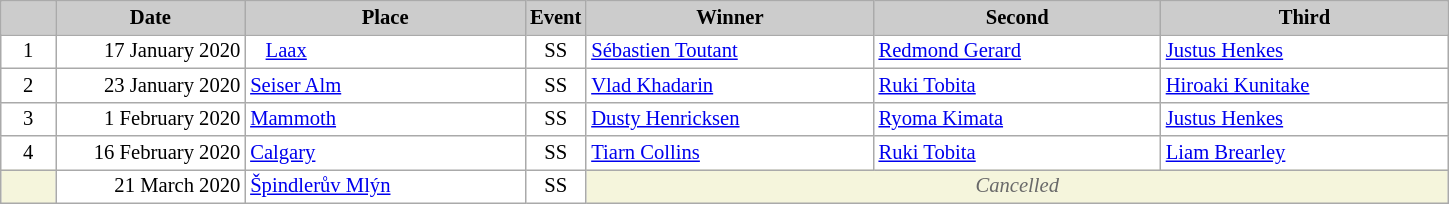<table class="wikitable plainrowheaders" style="background:#fff; font-size:86%; line-height:16px; border:grey solid 1px; border-collapse:collapse;">
<tr>
<th scope="col" style="background:#ccc; width:30px;"></th>
<th scope="col" style="background:#ccc; width:120px;">Date</th>
<th scope="col" style="background:#ccc; width:180px;">Place</th>
<th scope="col" style="background:#ccc; width:30px;">Event</th>
<th scope="col" style="background:#ccc; width:185px;">Winner</th>
<th scope="col" style="background:#ccc; width:185px;">Second</th>
<th scope="col" style="background:#ccc; width:185px;">Third</th>
</tr>
<tr>
<td align="center">1</td>
<td align="right">17 January 2020</td>
<td>   <a href='#'>Laax</a></td>
<td align="center">SS</td>
<td> <a href='#'>Sébastien Toutant</a></td>
<td> <a href='#'>Redmond Gerard</a></td>
<td> <a href='#'>Justus Henkes</a></td>
</tr>
<tr>
<td align="center">2</td>
<td align="right">23 January 2020</td>
<td> <a href='#'>Seiser Alm</a></td>
<td align="center">SS</td>
<td> <a href='#'>Vlad Khadarin</a></td>
<td> <a href='#'>Ruki Tobita</a></td>
<td> <a href='#'>Hiroaki Kunitake</a></td>
</tr>
<tr>
<td align="center">3</td>
<td align="right">1 February 2020</td>
<td> <a href='#'>Mammoth</a></td>
<td align="center">SS</td>
<td> <a href='#'>Dusty Henricksen</a></td>
<td> <a href='#'>Ryoma Kimata</a></td>
<td> <a href='#'>Justus Henkes</a></td>
</tr>
<tr>
<td align="center">4</td>
<td align="right">16 February 2020</td>
<td> <a href='#'>Calgary</a></td>
<td align="center">SS</td>
<td> <a href='#'>Tiarn Collins</a></td>
<td> <a href='#'>Ruki Tobita</a></td>
<td> <a href='#'>Liam Brearley</a></td>
</tr>
<tr>
<td bgcolor="F5F5DC"></td>
<td align="right">21 March 2020</td>
<td> <a href='#'>Špindlerův Mlýn</a></td>
<td align="center">SS</td>
<td colspan=5 align=center bgcolor="F5F5DC" style=color:#696969><em>Cancelled</em></td>
</tr>
</table>
